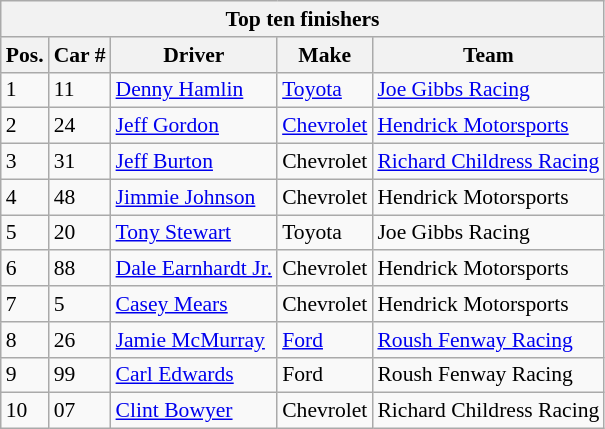<table class="wikitable" style="font-size: 90%;">
<tr>
<th colspan=9>Top ten finishers</th>
</tr>
<tr>
<th>Pos.</th>
<th>Car #</th>
<th>Driver</th>
<th>Make</th>
<th>Team</th>
</tr>
<tr>
<td>1</td>
<td>11</td>
<td><a href='#'>Denny Hamlin</a></td>
<td><a href='#'>Toyota</a></td>
<td><a href='#'>Joe Gibbs Racing</a></td>
</tr>
<tr>
<td>2</td>
<td>24</td>
<td><a href='#'>Jeff Gordon</a></td>
<td><a href='#'>Chevrolet</a></td>
<td><a href='#'>Hendrick Motorsports</a></td>
</tr>
<tr>
<td>3</td>
<td>31</td>
<td><a href='#'>Jeff Burton</a></td>
<td>Chevrolet</td>
<td><a href='#'>Richard Childress Racing</a></td>
</tr>
<tr>
<td>4</td>
<td>48</td>
<td><a href='#'>Jimmie Johnson</a></td>
<td>Chevrolet</td>
<td>Hendrick Motorsports</td>
</tr>
<tr>
<td>5</td>
<td>20</td>
<td><a href='#'>Tony Stewart</a></td>
<td>Toyota</td>
<td>Joe Gibbs Racing</td>
</tr>
<tr>
<td>6</td>
<td>88</td>
<td><a href='#'>Dale Earnhardt Jr.</a></td>
<td>Chevrolet</td>
<td>Hendrick Motorsports</td>
</tr>
<tr>
<td>7</td>
<td>5</td>
<td><a href='#'>Casey Mears</a></td>
<td>Chevrolet</td>
<td>Hendrick Motorsports</td>
</tr>
<tr>
<td>8</td>
<td>26</td>
<td><a href='#'>Jamie McMurray</a></td>
<td><a href='#'>Ford</a></td>
<td><a href='#'>Roush Fenway Racing</a></td>
</tr>
<tr>
<td>9</td>
<td>99</td>
<td><a href='#'>Carl Edwards</a></td>
<td>Ford</td>
<td>Roush Fenway Racing</td>
</tr>
<tr>
<td>10</td>
<td>07</td>
<td><a href='#'>Clint Bowyer</a></td>
<td>Chevrolet</td>
<td>Richard Childress Racing</td>
</tr>
</table>
